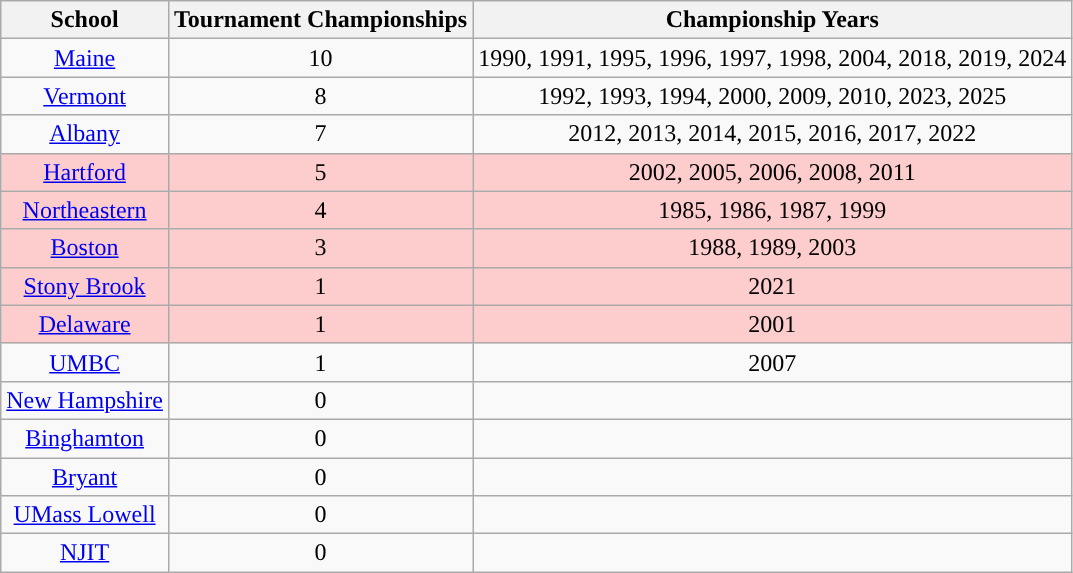<table class="wikitable sortable" style="text-align:center">
<tr>
<th width=px>School</th>
<th width=px>Tournament Championships</th>
<th width=px>Championship Years</th>
</tr>
<tr>
<td><a href='#'>Maine</a></td>
<td>10</td>
<td>1990, 1991, 1995, 1996, 1997, 1998, 2004, 2018, 2019, 2024</td>
</tr>
<tr>
<td><a href='#'>Vermont</a></td>
<td>8</td>
<td>1992, 1993, 1994, 2000, 2009, 2010, 2023, 2025</td>
</tr>
<tr>
<td><a href='#'>Albany</a></td>
<td>7</td>
<td>2012, 2013, 2014, 2015, 2016, 2017, 2022</td>
</tr>
<tr bgcolor=#fdcccc>
<td><a href='#'>Hartford</a></td>
<td>5</td>
<td>2002, 2005, 2006, 2008, 2011</td>
</tr>
<tr bgcolor=#fdcccc>
<td><a href='#'>Northeastern</a></td>
<td>4</td>
<td>1985, 1986, 1987, 1999</td>
</tr>
<tr bgcolor=#fdcccc>
<td><a href='#'>Boston</a></td>
<td>3</td>
<td>1988, 1989, 2003</td>
</tr>
<tr bgcolor=#fdcccc>
<td><a href='#'>Stony Brook</a></td>
<td>1</td>
<td>2021</td>
</tr>
<tr bgcolor=#fdcccc>
<td><a href='#'>Delaware</a></td>
<td>1</td>
<td>2001</td>
</tr>
<tr>
<td><a href='#'>UMBC</a></td>
<td>1</td>
<td>2007</td>
</tr>
<tr>
<td><a href='#'>New Hampshire</a></td>
<td>0</td>
<td></td>
</tr>
<tr>
<td><a href='#'>Binghamton</a></td>
<td>0</td>
<td></td>
</tr>
<tr>
<td><a href='#'>Bryant</a></td>
<td>0</td>
<td></td>
</tr>
<tr>
<td><a href='#'>UMass Lowell</a></td>
<td>0</td>
<td></td>
</tr>
<tr>
<td><a href='#'>NJIT</a></td>
<td>0</td>
<td></td>
</tr>
</table>
